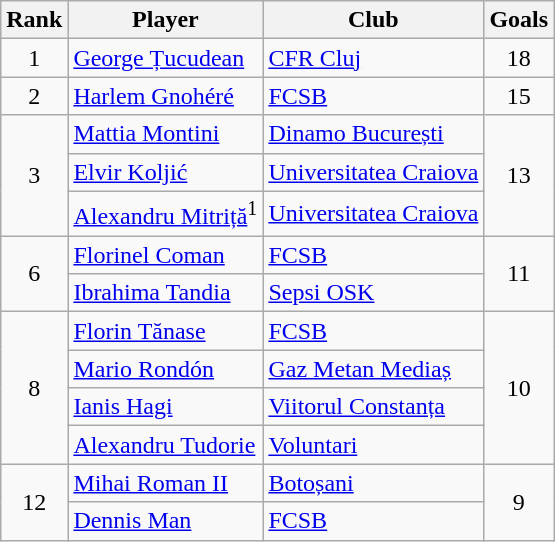<table class="wikitable">
<tr>
<th>Rank</th>
<th>Player</th>
<th>Club</th>
<th>Goals</th>
</tr>
<tr>
<td rowspan=1 align=center>1</td>
<td> <a href='#'>George Țucudean</a></td>
<td><a href='#'>CFR Cluj</a></td>
<td rowspan=1 align=center>18</td>
</tr>
<tr>
<td rowspan=1 align=center>2</td>
<td> <a href='#'>Harlem Gnohéré</a></td>
<td><a href='#'>FCSB</a></td>
<td rowspan=1 align=center>15</td>
</tr>
<tr>
<td rowspan=3 align=center>3</td>
<td> <a href='#'>Mattia Montini</a></td>
<td><a href='#'>Dinamo București</a></td>
<td rowspan=3 align=center>13</td>
</tr>
<tr>
<td> <a href='#'>Elvir Koljić</a></td>
<td><a href='#'>Universitatea Craiova</a></td>
</tr>
<tr>
<td> <a href='#'>Alexandru Mitriță</a><sup>1</sup></td>
<td><a href='#'>Universitatea Craiova</a></td>
</tr>
<tr>
<td rowspan=2 align=center>6</td>
<td> <a href='#'>Florinel Coman</a></td>
<td><a href='#'>FCSB</a></td>
<td rowspan=2 align=center>11</td>
</tr>
<tr>
<td> <a href='#'>Ibrahima Tandia</a></td>
<td><a href='#'>Sepsi OSK</a></td>
</tr>
<tr>
<td rowspan=4 align=center>8</td>
<td> <a href='#'>Florin Tănase</a></td>
<td><a href='#'>FCSB</a></td>
<td rowspan=4 align=center>10</td>
</tr>
<tr>
<td> <a href='#'>Mario Rondón</a></td>
<td><a href='#'>Gaz Metan Mediaș</a></td>
</tr>
<tr>
<td> <a href='#'>Ianis Hagi</a></td>
<td><a href='#'>Viitorul Constanța</a></td>
</tr>
<tr>
<td> <a href='#'>Alexandru Tudorie</a></td>
<td><a href='#'>Voluntari</a></td>
</tr>
<tr>
<td rowspan=2 align=center>12</td>
<td> <a href='#'>Mihai Roman II</a></td>
<td><a href='#'>Botoșani</a></td>
<td rowspan=2 align=center>9</td>
</tr>
<tr>
<td> <a href='#'>Dennis Man</a></td>
<td><a href='#'>FCSB</a></td>
</tr>
</table>
